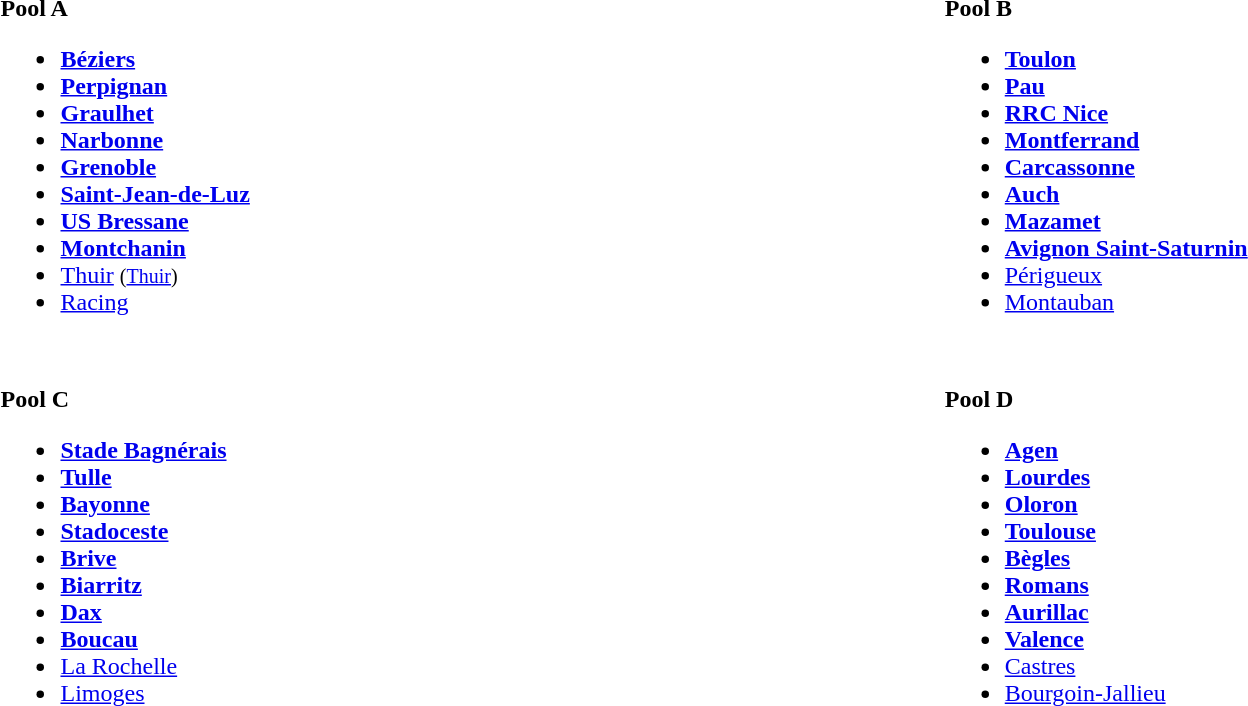<table width="100%" align="center" border="0" cellpadding="4" cellspacing="5">
<tr valign="top" align="left">
<td width="50%"><br><strong> Pool A</strong><ul><li><strong><a href='#'>Béziers</a></strong></li><li><strong><a href='#'>Perpignan</a></strong></li><li><strong><a href='#'>Graulhet</a></strong></li><li><strong><a href='#'>Narbonne</a></strong></li><li><strong><a href='#'>Grenoble</a></strong></li><li><strong><a href='#'>Saint-Jean-de-Luz</a></strong></li><li><strong><a href='#'>US Bressane</a></strong></li><li><strong><a href='#'>Montchanin</a></strong></li><li><a href='#'>Thuir</a> <small>(<a href='#'>Thuir</a>)</small></li><li><a href='#'>Racing</a></li></ul></td>
<td width="50%"><br><strong> Pool B </strong><ul><li><strong><a href='#'>Toulon</a></strong></li><li><strong><a href='#'>Pau</a></strong></li><li><strong><a href='#'>RRC Nice</a></strong></li><li><strong><a href='#'>Montferrand</a></strong></li><li><strong><a href='#'>Carcassonne</a></strong></li><li><strong><a href='#'>Auch</a></strong></li><li><strong><a href='#'>Mazamet</a></strong></li><li><strong><a href='#'>Avignon Saint-Saturnin</a></strong></li><li><a href='#'>Périgueux</a></li><li><a href='#'>Montauban</a></li></ul></td>
</tr>
<tr valign="top" align="left">
<td width="50%"><br><strong> Pool C </strong><ul><li><strong><a href='#'>Stade Bagnérais</a></strong></li><li><strong><a href='#'>Tulle</a></strong></li><li><strong><a href='#'>Bayonne</a></strong></li><li><strong><a href='#'>Stadoceste</a></strong></li><li><strong><a href='#'>Brive</a></strong></li><li><strong><a href='#'>Biarritz</a> </strong></li><li><strong><a href='#'>Dax</a></strong></li><li><strong><a href='#'>Boucau</a></strong></li><li><a href='#'>La Rochelle</a></li><li><a href='#'>Limoges</a></li></ul></td>
<td width="50%"><br><strong> Pool D </strong><ul><li><strong><a href='#'>Agen</a></strong></li><li><strong><a href='#'>Lourdes</a></strong></li><li><strong><a href='#'>Oloron</a></strong></li><li><strong><a href='#'>Toulouse</a></strong></li><li><strong><a href='#'>Bègles</a></strong></li><li><strong><a href='#'>Romans</a></strong></li><li><strong><a href='#'>Aurillac</a></strong></li><li><strong><a href='#'>Valence</a></strong></li><li><a href='#'>Castres</a></li><li><a href='#'>Bourgoin-Jallieu</a></li></ul></td>
</tr>
</table>
